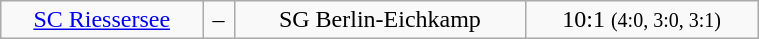<table class="wikitable" width="40%">
<tr align="center">
<td><a href='#'>SC Riessersee</a></td>
<td>–</td>
<td>SG Berlin-Eichkamp</td>
<td>10:1 <small>(4:0, 3:0, 3:1)</small></td>
</tr>
</table>
